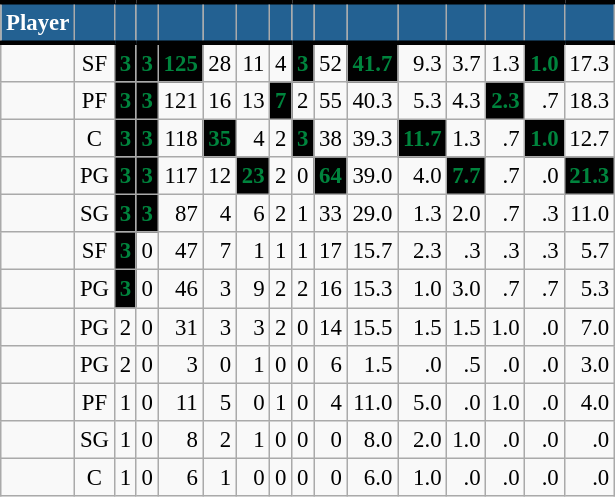<table class="wikitable sortable" style="font-size: 95%; text-align:right;">
<tr>
<th style="background:#236192; color:#FFFFFF; border-top:#010101 3px solid; border-bottom:#010101 3px solid;">Player</th>
<th style="background:#236192; color:#FFFFFF; border-top:#010101 3px solid; border-bottom:#010101 3px solid;"></th>
<th style="background:#236192; color:#FFFFFF; border-top:#010101 3px solid; border-bottom:#010101 3px solid;"></th>
<th style="background:#236192; color:#FFFFFF; border-top:#010101 3px solid; border-bottom:#010101 3px solid;"></th>
<th style="background:#236192; color:#FFFFFF; border-top:#010101 3px solid; border-bottom:#010101 3px solid;"></th>
<th style="background:#236192; color:#FFFFFF; border-top:#010101 3px solid; border-bottom:#010101 3px solid;"></th>
<th style="background:#236192; color:#FFFFFF; border-top:#010101 3px solid; border-bottom:#010101 3px solid;"></th>
<th style="background:#236192; color:#FFFFFF; border-top:#010101 3px solid; border-bottom:#010101 3px solid;"></th>
<th style="background:#236192; color:#FFFFFF; border-top:#010101 3px solid; border-bottom:#010101 3px solid;"></th>
<th style="background:#236192; color:#FFFFFF; border-top:#010101 3px solid; border-bottom:#010101 3px solid;"></th>
<th style="background:#236192; color:#FFFFFF; border-top:#010101 3px solid; border-bottom:#010101 3px solid;"></th>
<th style="background:#236192; color:#FFFFFF; border-top:#010101 3px solid; border-bottom:#010101 3px solid;"></th>
<th style="background:#236192; color:#FFFFFF; border-top:#010101 3px solid; border-bottom:#010101 3px solid;"></th>
<th style="background:#236192; color:#FFFFFF; border-top:#010101 3px solid; border-bottom:#010101 3px solid;"></th>
<th style="background:#236192; color:#FFFFFF; border-top:#010101 3px solid; border-bottom:#010101 3px solid;"></th>
<th style="background:#236192; color:#FFFFFF; border-top:#010101 3px solid; border-bottom:#010101 3px solid;"></th>
</tr>
<tr>
<td style="text-align:left;"></td>
<td style="text-align:center;">SF</td>
<td style="background:#010101; color:#00843D;"><strong>3</strong></td>
<td style="background:#010101; color:#00843D;"><strong>3</strong></td>
<td style="background:#010101; color:#00843D;"><strong>125</strong></td>
<td>28</td>
<td>11</td>
<td>4</td>
<td style="background:#010101; color:#00843D;"><strong>3</strong></td>
<td>52</td>
<td style="background:#010101; color:#00843D;"><strong>41.7</strong></td>
<td>9.3</td>
<td>3.7</td>
<td>1.3</td>
<td style="background:#010101; color:#00843D;"><strong>1.0</strong></td>
<td>17.3</td>
</tr>
<tr>
<td style="text-align:left;"></td>
<td style="text-align:center;">PF</td>
<td style="background:#010101; color:#00843D;"><strong>3</strong></td>
<td style="background:#010101; color:#00843D;"><strong>3</strong></td>
<td>121</td>
<td>16</td>
<td>13</td>
<td style="background:#010101; color:#00843D;"><strong>7</strong></td>
<td>2</td>
<td>55</td>
<td>40.3</td>
<td>5.3</td>
<td>4.3</td>
<td style="background:#010101; color:#00843D;"><strong>2.3</strong></td>
<td>.7</td>
<td>18.3</td>
</tr>
<tr>
<td style="text-align:left;"></td>
<td style="text-align:center;">C</td>
<td style="background:#010101; color:#00843D;"><strong>3</strong></td>
<td style="background:#010101; color:#00843D;"><strong>3</strong></td>
<td>118</td>
<td style="background:#010101; color:#00843D;"><strong>35</strong></td>
<td>4</td>
<td>2</td>
<td style="background:#010101; color:#00843D;"><strong>3</strong></td>
<td>38</td>
<td>39.3</td>
<td style="background:#010101; color:#00843D;"><strong>11.7</strong></td>
<td>1.3</td>
<td>.7</td>
<td style="background:#010101; color:#00843D;"><strong>1.0</strong></td>
<td>12.7</td>
</tr>
<tr>
<td style="text-align:left;"></td>
<td style="text-align:center;">PG</td>
<td style="background:#010101; color:#00843D;"><strong>3</strong></td>
<td style="background:#010101; color:#00843D;"><strong>3</strong></td>
<td>117</td>
<td>12</td>
<td style="background:#010101; color:#00843D;"><strong>23</strong></td>
<td>2</td>
<td>0</td>
<td style="background:#010101; color:#00843D;"><strong>64</strong></td>
<td>39.0</td>
<td>4.0</td>
<td style="background:#010101; color:#00843D;"><strong>7.7</strong></td>
<td>.7</td>
<td>.0</td>
<td style="background:#010101; color:#00843D;"><strong>21.3</strong></td>
</tr>
<tr>
<td style="text-align:left;"></td>
<td style="text-align:center;">SG</td>
<td style="background:#010101; color:#00843D;"><strong>3</strong></td>
<td style="background:#010101; color:#00843D;"><strong>3</strong></td>
<td>87</td>
<td>4</td>
<td>6</td>
<td>2</td>
<td>1</td>
<td>33</td>
<td>29.0</td>
<td>1.3</td>
<td>2.0</td>
<td>.7</td>
<td>.3</td>
<td>11.0</td>
</tr>
<tr>
<td style="text-align:left;"></td>
<td style="text-align:center;">SF</td>
<td style="background:#010101; color:#00843D;"><strong>3</strong></td>
<td>0</td>
<td>47</td>
<td>7</td>
<td>1</td>
<td>1</td>
<td>1</td>
<td>17</td>
<td>15.7</td>
<td>2.3</td>
<td>.3</td>
<td>.3</td>
<td>.3</td>
<td>5.7</td>
</tr>
<tr>
<td style="text-align:left;"></td>
<td style="text-align:center;">PG</td>
<td style="background:#010101; color:#00843D;"><strong>3</strong></td>
<td>0</td>
<td>46</td>
<td>3</td>
<td>9</td>
<td>2</td>
<td>2</td>
<td>16</td>
<td>15.3</td>
<td>1.0</td>
<td>3.0</td>
<td>.7</td>
<td>.7</td>
<td>5.3</td>
</tr>
<tr>
<td style="text-align:left;"></td>
<td style="text-align:center;">PG</td>
<td>2</td>
<td>0</td>
<td>31</td>
<td>3</td>
<td>3</td>
<td>2</td>
<td>0</td>
<td>14</td>
<td>15.5</td>
<td>1.5</td>
<td>1.5</td>
<td>1.0</td>
<td>.0</td>
<td>7.0</td>
</tr>
<tr>
<td style="text-align:left;"></td>
<td style="text-align:center;">PG</td>
<td>2</td>
<td>0</td>
<td>3</td>
<td>0</td>
<td>1</td>
<td>0</td>
<td>0</td>
<td>6</td>
<td>1.5</td>
<td>.0</td>
<td>.5</td>
<td>.0</td>
<td>.0</td>
<td>3.0</td>
</tr>
<tr>
<td style="text-align:left;"></td>
<td style="text-align:center;">PF</td>
<td>1</td>
<td>0</td>
<td>11</td>
<td>5</td>
<td>0</td>
<td>1</td>
<td>0</td>
<td>4</td>
<td>11.0</td>
<td>5.0</td>
<td>.0</td>
<td>1.0</td>
<td>.0</td>
<td>4.0</td>
</tr>
<tr>
<td style="text-align:left;"></td>
<td style="text-align:center;">SG</td>
<td>1</td>
<td>0</td>
<td>8</td>
<td>2</td>
<td>1</td>
<td>0</td>
<td>0</td>
<td>0</td>
<td>8.0</td>
<td>2.0</td>
<td>1.0</td>
<td>.0</td>
<td>.0</td>
<td>.0</td>
</tr>
<tr>
<td style="text-align:left;"></td>
<td style="text-align:center;">C</td>
<td>1</td>
<td>0</td>
<td>6</td>
<td>1</td>
<td>0</td>
<td>0</td>
<td>0</td>
<td>0</td>
<td>6.0</td>
<td>1.0</td>
<td>.0</td>
<td>.0</td>
<td>.0</td>
<td>.0</td>
</tr>
</table>
